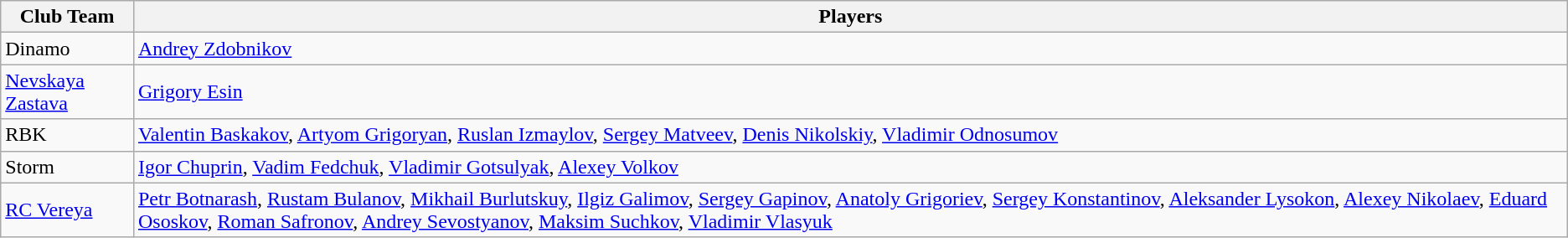<table class="wikitable">
<tr>
<th>Club Team</th>
<th>Players</th>
</tr>
<tr>
<td> Dinamo</td>
<td><a href='#'>Andrey Zdobnikov</a></td>
</tr>
<tr>
<td> <a href='#'>Nevskaya Zastava</a></td>
<td><a href='#'>Grigory Esin</a></td>
</tr>
<tr>
<td> RBK</td>
<td><a href='#'>Valentin Baskakov</a>, <a href='#'>Artyom Grigoryan</a>, <a href='#'>Ruslan Izmaylov</a>, <a href='#'>Sergey Matveev</a>, <a href='#'>Denis Nikolskiy</a>, <a href='#'>Vladimir Odnosumov</a></td>
</tr>
<tr>
<td> Storm</td>
<td><a href='#'>Igor Chuprin</a>, <a href='#'>Vadim Fedchuk</a>, <a href='#'>Vladimir Gotsulyak</a>, <a href='#'>Alexey Volkov</a></td>
</tr>
<tr>
<td> <a href='#'>RC Vereya</a></td>
<td><a href='#'>Petr Botnarash</a>, <a href='#'>Rustam Bulanov</a>, <a href='#'>Mikhail Burlutskuy</a>, <a href='#'>Ilgiz Galimov</a>, <a href='#'>Sergey Gapinov</a>, <a href='#'>Anatoly Grigoriev</a>, <a href='#'>Sergey Konstantinov</a>, <a href='#'>Aleksander Lysokon</a>, <a href='#'>Alexey Nikolaev</a>, <a href='#'>Eduard Ososkov</a>, <a href='#'>Roman Safronov</a>, <a href='#'>Andrey Sevostyanov</a>, <a href='#'>Maksim Suchkov</a>, <a href='#'>Vladimir Vlasyuk</a></td>
</tr>
</table>
